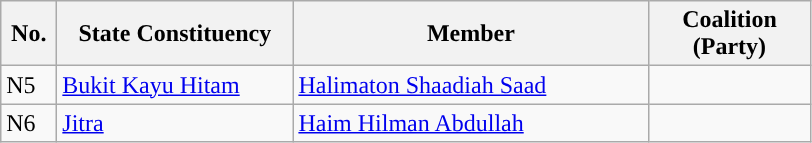<table class="wikitable">
<tr>
<th width="30">No.</th>
<th width="150">State Constituency</th>
<th width="230">Member</th>
<th width="100">Coalition (Party)</th>
</tr>
<tr>
<td>N5</td>
<td><a href='#'>Bukit Kayu Hitam</a></td>
<td><a href='#'>Halimaton Shaadiah Saad</a></td>
<td></td>
</tr>
<tr>
<td>N6</td>
<td><a href='#'>Jitra</a></td>
<td><a href='#'>Haim Hilman Abdullah</a></td>
<td></td>
</tr>
</table>
